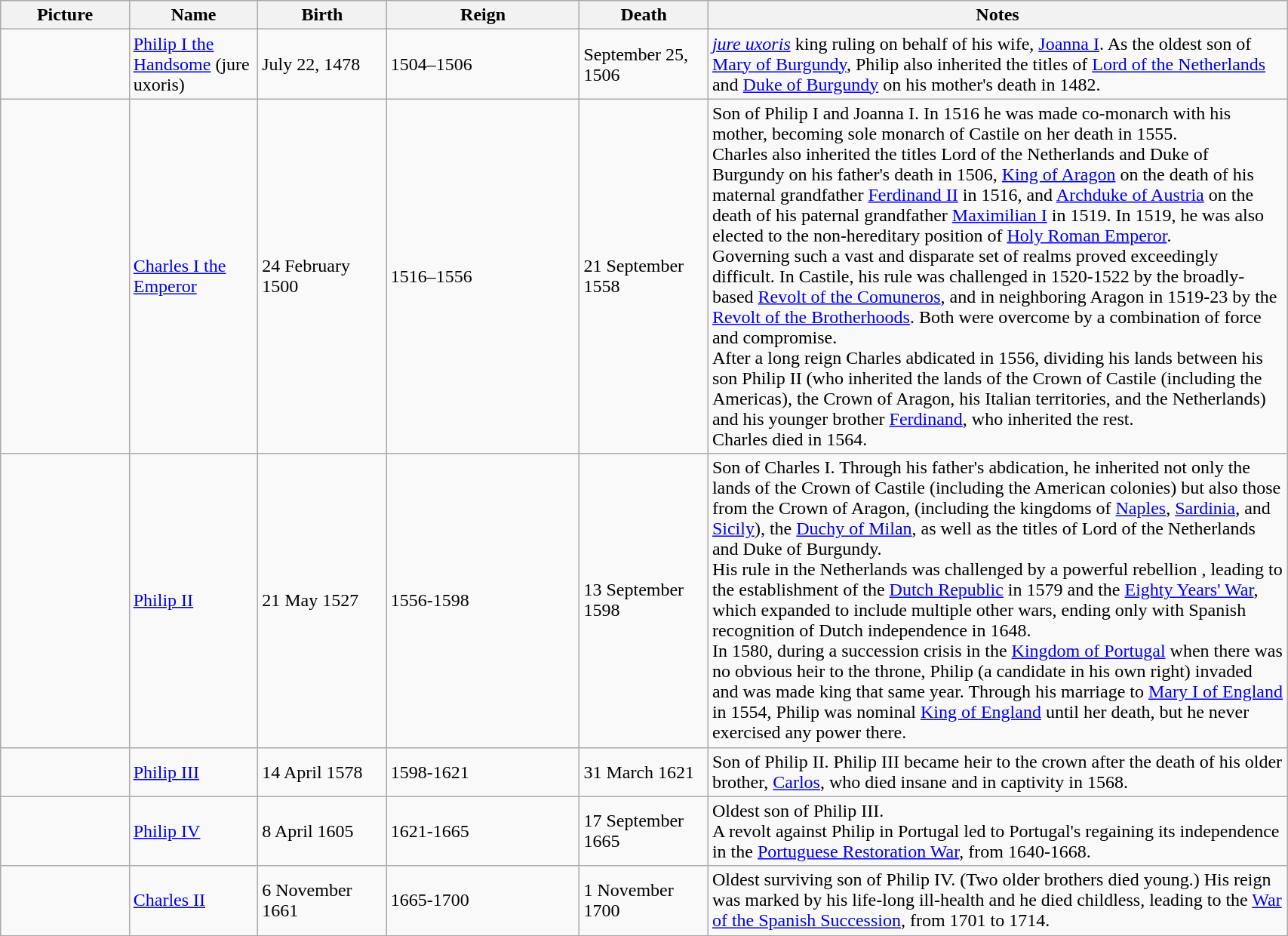<table width=90% class="wikitable">
<tr>
<th style="width: 10%">Picture</th>
<th style="width: 10%">Name</th>
<th style="width: 10%">Birth</th>
<th style="width: 15%">Reign</th>
<th style="width: 10%">Death</th>
<th style="width: 45%">Notes</th>
</tr>
<tr>
<td></td>
<td><a href='#'>Philip I the Handsome</a> (jure uxoris)</td>
<td>July 22, 1478</td>
<td>1504–1506</td>
<td>September 25, 1506</td>
<td><em><a href='#'>jure uxoris</a></em> king ruling on behalf of his wife, <a href='#'>Joanna I</a>. As the oldest son of <a href='#'>Mary of Burgundy</a>, Philip also inherited the titles of <a href='#'>Lord of the Netherlands</a> and <a href='#'>Duke of Burgundy</a> on his mother's death in 1482.</td>
</tr>
<tr>
<td></td>
<td><a href='#'>Charles I the Emperor</a></td>
<td>24 February 1500</td>
<td>1516–1556</td>
<td>21 September 1558</td>
<td>Son of Philip I and Joanna I. In 1516 he was made co-monarch with his mother, becoming sole monarch of Castile on her death in 1555.<br>Charles also inherited the titles Lord of the Netherlands and Duke of Burgundy on his father's death in 1506, <a href='#'>King of Aragon</a> on the death of his maternal grandfather <a href='#'>Ferdinand II</a> in 1516, and <a href='#'>Archduke of Austria</a> on the death of his paternal grandfather <a href='#'>Maximilian I</a> in 1519. In 1519, he was also elected to the non-hereditary position of <a href='#'>Holy Roman Emperor</a>.<br>Governing such a vast and disparate set of realms proved exceedingly difficult. In Castile, his rule was challenged in 1520-1522 by the broadly-based <a href='#'>Revolt of the Comuneros</a>, and in neighboring Aragon in 1519-23 by the <a href='#'>Revolt of the Brotherhoods</a>. Both were overcome by a combination of force and compromise.<br>After a long reign Charles abdicated in 1556, dividing his lands between his son Philip II (who inherited the lands of the Crown of Castile (including the Americas), the Crown of Aragon, his Italian territories, and the Netherlands) and his younger brother <a href='#'>Ferdinand</a>, who inherited the rest.<br>Charles died in 1564.</td>
</tr>
<tr>
<td></td>
<td><a href='#'>Philip II</a></td>
<td>21 May 1527</td>
<td>1556-1598</td>
<td>13 September 1598</td>
<td>Son of Charles I. Through his father's abdication, he inherited not only the lands of the Crown of Castile (including the American colonies) but also those from the Crown of Aragon, (including the kingdoms of <a href='#'>Naples</a>, <a href='#'>Sardinia</a>, and <a href='#'>Sicily</a>), the <a href='#'>Duchy of Milan</a>, as well as the titles of Lord of the Netherlands and Duke of Burgundy.<br>His rule in the Netherlands was challenged by a powerful rebellion , leading to the establishment of the <a href='#'>Dutch Republic</a> in 1579 and the <a href='#'>Eighty Years' War</a>, which expanded to include multiple other wars, ending only with Spanish recognition of Dutch independence in 1648.<br>In 1580, during a succession crisis in the <a href='#'>Kingdom of Portugal</a> when there was no obvious heir to the throne, Philip (a candidate in his own right) invaded and was made king that same year. Through his marriage to <a href='#'>Mary I of England</a> in 1554, Philip was nominal <a href='#'>King of England</a>  until her death, but he never exercised any power there.</td>
</tr>
<tr>
<td></td>
<td><a href='#'>Philip III</a></td>
<td>14 April 1578</td>
<td>1598-1621</td>
<td>31 March 1621</td>
<td>Son of Philip II. Philip III became heir to the crown after the death of his older brother,  <a href='#'>Carlos</a>, who died insane and in captivity in 1568.</td>
</tr>
<tr>
<td></td>
<td><a href='#'>Philip IV</a></td>
<td>8 April 1605</td>
<td>1621-1665</td>
<td>17 September 1665</td>
<td>Oldest son of Philip III.<br>A revolt against Philip in Portugal led to Portugal's regaining its independence in the <a href='#'>Portuguese Restoration War</a>, from 1640-1668.</td>
</tr>
<tr>
<td></td>
<td><a href='#'>Charles II</a></td>
<td>6 November 1661</td>
<td>1665-1700</td>
<td>1 November 1700</td>
<td>Oldest surviving son of Philip IV. (Two older brothers died young.) His reign was marked by his life-long ill-health and he died childless, leading to the <a href='#'>War of the Spanish Succession</a>, from 1701 to 1714.</td>
</tr>
<tr>
</tr>
</table>
